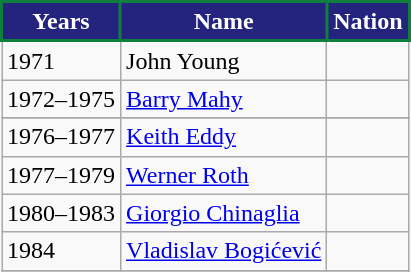<table class="wikitable sortable">
<tr>
<th style="background:#24237d; color:#fff; border:2px solid #0f7f3e;" scope="col">Years</th>
<th style="background:#24237d; color:#fff; border:2px solid #0f7f3e;" scope="col">Name</th>
<th style="background:#24237d; color:#fff; border:2px solid #0f7f3e;" scope="col">Nation</th>
</tr>
<tr>
<td>1971</td>
<td>John Young</td>
<td></td>
</tr>
<tr>
<td>1972–1975</td>
<td><a href='#'>Barry Mahy</a></td>
<td></td>
</tr>
<tr>
</tr>
<tr>
<td>1976–1977</td>
<td><a href='#'>Keith Eddy</a></td>
<td></td>
</tr>
<tr>
<td>1977–1979</td>
<td><a href='#'>Werner Roth</a></td>
<td></td>
</tr>
<tr>
<td>1980–1983</td>
<td><a href='#'>Giorgio Chinaglia</a></td>
<td></td>
</tr>
<tr>
<td>1984</td>
<td><a href='#'>Vladislav Bogićević</a></td>
<td></td>
</tr>
<tr>
</tr>
<tr>
</tr>
</table>
